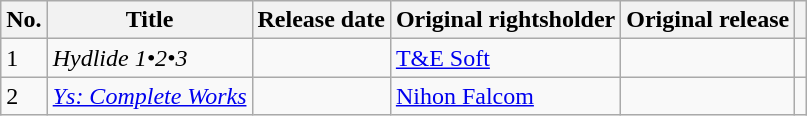<table class="wikitable sortable" width="auto">
<tr>
<th>No.</th>
<th>Title</th>
<th>Release date</th>
<th>Original rightsholder</th>
<th>Original release</th>
<th></th>
</tr>
<tr>
<td>1</td>
<td><em>Hydlide 1•2•3</em></td>
<td></td>
<td><a href='#'>T&E Soft</a></td>
<td></td>
<td></td>
</tr>
<tr>
<td>2</td>
<td><a href='#'><em>Ys: Complete Works</em></a></td>
<td><em></em></td>
<td><a href='#'>Nihon Falcom</a></td>
<td></td>
<td></td>
</tr>
</table>
